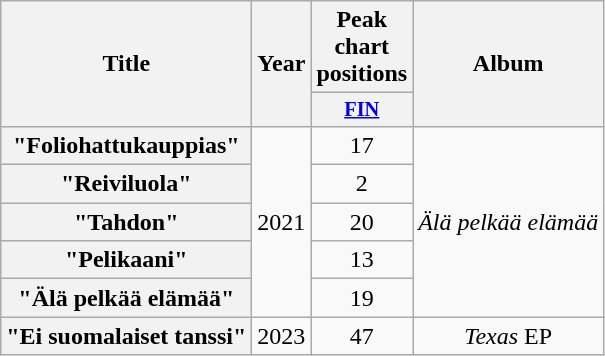<table class="wikitable plainrowheaders" style="text-align:center;">
<tr>
<th scope="col" rowspan="2">Title</th>
<th scope="col" rowspan="2">Year</th>
<th scope="col" colspan="1">Peak chart positions</th>
<th scope="col" rowspan="2">Album</th>
</tr>
<tr>
<th style="width:3em;font-size:85%"><a href='#'>FIN</a><br></th>
</tr>
<tr>
<th scope="row">"Foliohattukauppias"</th>
<td rowspan="5">2021</td>
<td>17</td>
<td rowspan="5"><em>Älä pelkää elämää</em></td>
</tr>
<tr>
<th scope="row">"Reiviluola"</th>
<td>2</td>
</tr>
<tr>
<th scope="row">"Tahdon"</th>
<td>20</td>
</tr>
<tr>
<th scope="row">"Pelikaani"</th>
<td>13</td>
</tr>
<tr>
<th scope="row">"Älä pelkää elämää"</th>
<td>19</td>
</tr>
<tr>
<th scope="row">"Ei suomalaiset tanssi"</th>
<td>2023</td>
<td>47</td>
<td><em>Texas</em> EP</td>
</tr>
</table>
